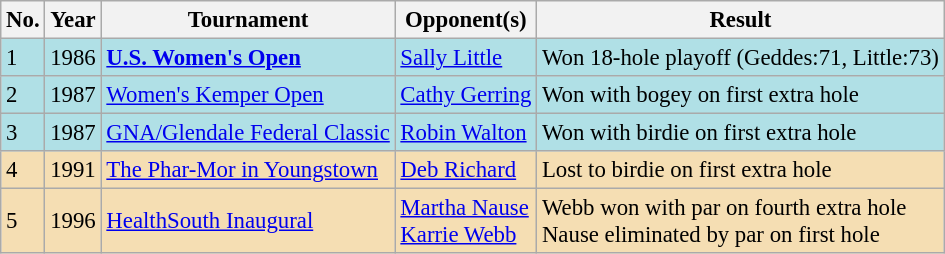<table class="wikitable" style="font-size:95%;">
<tr>
<th>No.</th>
<th>Year</th>
<th>Tournament</th>
<th>Opponent(s)</th>
<th>Result</th>
</tr>
<tr style="background:#B0E0E6;">
<td>1</td>
<td>1986</td>
<td><strong><a href='#'>U.S. Women's Open</a></strong></td>
<td> <a href='#'>Sally Little</a></td>
<td>Won 18-hole playoff (Geddes:71, Little:73)</td>
</tr>
<tr style="background:#B0E0E6;">
<td>2</td>
<td>1987</td>
<td><a href='#'>Women's Kemper Open</a></td>
<td> <a href='#'>Cathy Gerring</a></td>
<td>Won with bogey on first extra hole</td>
</tr>
<tr style="background:#B0E0E6;">
<td>3</td>
<td>1987</td>
<td><a href='#'>GNA/Glendale Federal Classic</a></td>
<td> <a href='#'>Robin Walton</a></td>
<td>Won with birdie on first extra hole</td>
</tr>
<tr style="background:#F5DEB3;">
<td>4</td>
<td>1991</td>
<td><a href='#'>The Phar-Mor in Youngstown</a></td>
<td> <a href='#'>Deb Richard</a></td>
<td>Lost to birdie on first extra hole</td>
</tr>
<tr style="background:#F5DEB3;">
<td>5</td>
<td>1996</td>
<td><a href='#'>HealthSouth Inaugural</a></td>
<td> <a href='#'>Martha Nause</a><br> <a href='#'>Karrie Webb</a></td>
<td>Webb won with par on fourth extra hole<br>Nause eliminated by par on first hole</td>
</tr>
</table>
